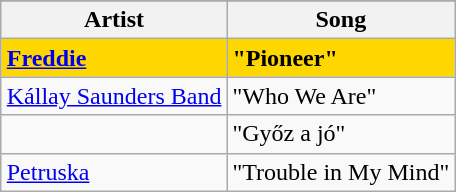<table class="sortable wikitable" style="margin: 1em auto 1em auto; text-align:left">
<tr>
</tr>
<tr>
<th>Artist</th>
<th>Song</th>
</tr>
<tr style="font-weight:bold; background:gold">
<td><a href='#'>Freddie</a></td>
<td>"Pioneer"</td>
</tr>
<tr>
<td><a href='#'>Kállay Saunders Band</a></td>
<td>"Who We Are"</td>
</tr>
<tr>
<td></td>
<td>"Győz a jó"</td>
</tr>
<tr>
<td><a href='#'>Petruska</a></td>
<td>"Trouble in My Mind"</td>
</tr>
</table>
